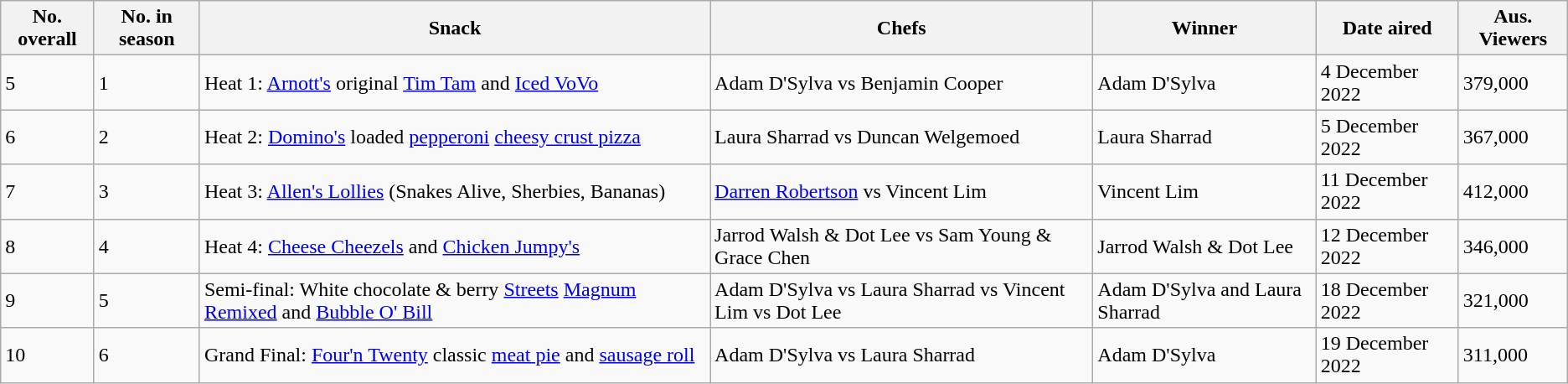<table class="wikitable">
<tr>
<th>No. overall</th>
<th>No. in season</th>
<th>Snack</th>
<th>Chefs</th>
<th>Winner</th>
<th>Date aired</th>
<th>Aus. Viewers</th>
</tr>
<tr>
<td>5</td>
<td>1</td>
<td>Heat 1: <a href='#'>Arnott's</a> original <a href='#'>Tim Tam</a> and <a href='#'>Iced VoVo</a></td>
<td>Adam D'Sylva vs Benjamin Cooper</td>
<td>Adam D'Sylva</td>
<td>4 December 2022</td>
<td>379,000</td>
</tr>
<tr>
<td>6</td>
<td>2</td>
<td>Heat 2: <a href='#'>Domino's</a> loaded <a href='#'>pepperoni</a> <a href='#'>cheesy crust pizza</a></td>
<td>Laura Sharrad vs Duncan Welgemoed</td>
<td>Laura Sharrad</td>
<td>5 December 2022</td>
<td>367,000</td>
</tr>
<tr>
<td>7</td>
<td>3</td>
<td>Heat 3: <a href='#'>Allen's Lollies</a> (Snakes Alive, Sherbies, Bananas)</td>
<td><a href='#'>Darren Robertson</a> vs Vincent Lim</td>
<td>Vincent Lim</td>
<td>11 December 2022</td>
<td>412,000</td>
</tr>
<tr>
<td>8</td>
<td>4</td>
<td>Heat 4: <a href='#'>Cheese Cheezels</a> and <a href='#'>Chicken Jumpy's</a></td>
<td>Jarrod Walsh & Dot Lee vs Sam Young & Grace Chen</td>
<td>Jarrod Walsh & Dot Lee</td>
<td>12 December 2022</td>
<td>346,000</td>
</tr>
<tr>
<td>9</td>
<td>5</td>
<td>Semi-final: White chocolate & berry <a href='#'>Streets</a> <a href='#'>Magnum Remixed</a> and <a href='#'>Bubble O' Bill</a></td>
<td>Adam D'Sylva vs Laura Sharrad vs Vincent Lim vs Dot Lee</td>
<td>Adam D'Sylva and Laura Sharrad</td>
<td>18 December 2022</td>
<td>321,000</td>
</tr>
<tr>
<td>10</td>
<td>6</td>
<td>Grand Final: <a href='#'>Four'n Twenty</a> classic <a href='#'>meat pie</a> and <a href='#'>sausage roll</a></td>
<td>Adam D'Sylva vs Laura Sharrad</td>
<td>Adam D'Sylva</td>
<td>19 December 2022</td>
<td>311,000</td>
</tr>
</table>
